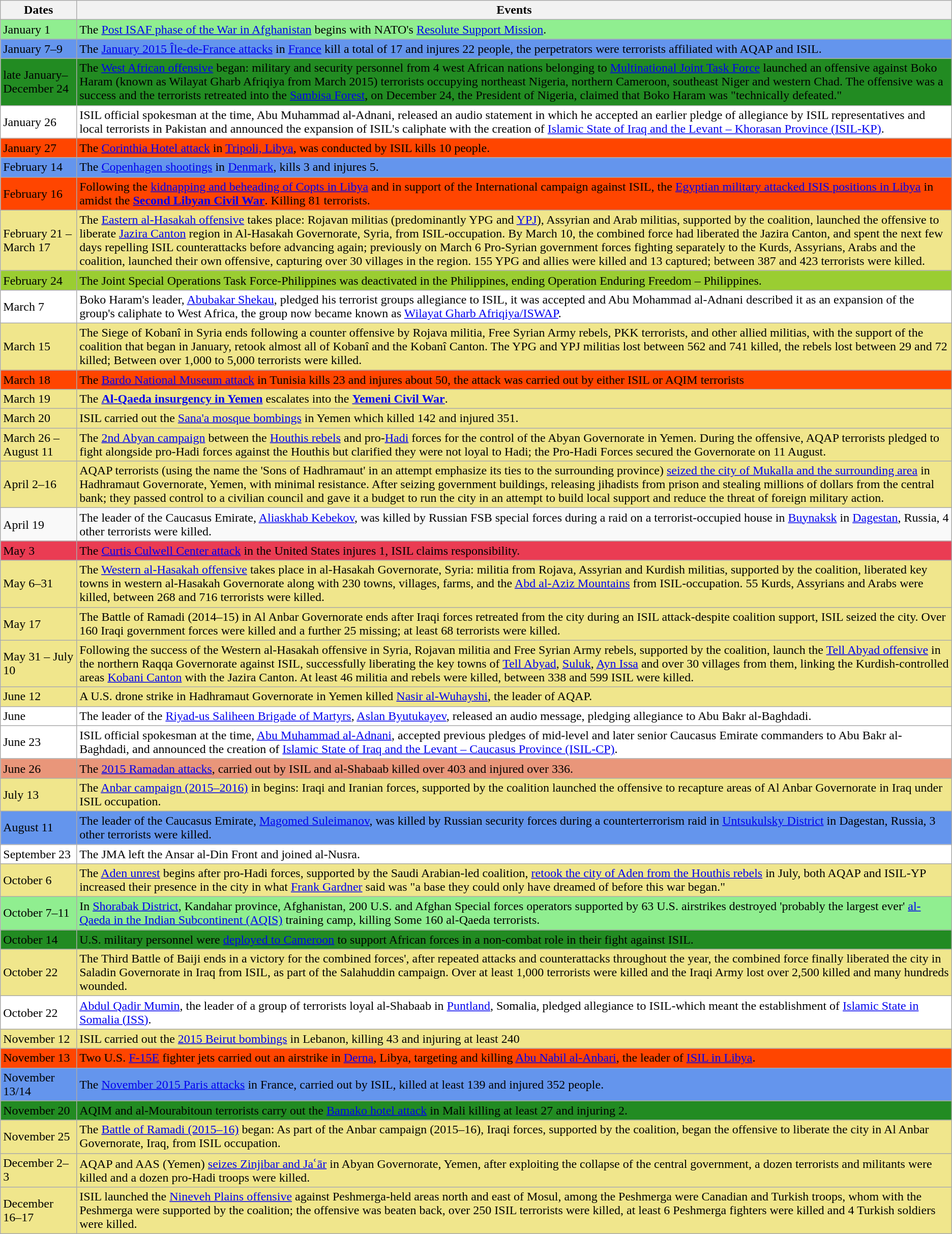<table class="wikitable">
<tr>
<th>Dates</th>
<th>Events</th>
</tr>
<tr style="background:lightgreen">
<td>January 1</td>
<td>The <a href='#'>Post ISAF phase of the War in Afghanistan</a> begins with NATO's <a href='#'>Resolute Support Mission</a>.</td>
</tr>
<tr style="background:cornflowerblue">
<td>January 7–9</td>
<td>The <a href='#'>January 2015 Île-de-France attacks</a> in <a href='#'>France</a> kill a total of 17 and injures 22 people, the perpetrators were terrorists affiliated with AQAP and ISIL.</td>
</tr>
<tr style="background:forestgreen">
<td>late January–December 24</td>
<td>The <a href='#'>West African offensive</a> began: military and security personnel from 4 west African nations belonging to <a href='#'>Multinational Joint Task Force</a> launched an offensive against Boko Haram (known as Wilayat Gharb Afriqiya from March 2015) terrorists occupying northeast Nigeria, northern Cameroon, southeast Niger and western Chad. The offensive was a success and the terrorists retreated into the <a href='#'>Sambisa Forest</a>, on December 24, the President of Nigeria, claimed that Boko Haram was "technically defeated."</td>
</tr>
<tr style="background:white">
<td>January 26</td>
<td>ISIL official spokesman at the time, Abu Muhammad al-Adnani, released an audio statement in which he accepted an earlier pledge of allegiance by ISIL representatives and local terrorists in Pakistan and announced the expansion of ISIL's caliphate with the creation of <a href='#'>Islamic State of Iraq and the Levant – Khorasan Province (ISIL-KP)</a>.</td>
</tr>
<tr style="background:orangered">
<td>January 27</td>
<td>The <a href='#'>Corinthia Hotel attack</a> in <a href='#'>Tripoli, Libya</a>, was conducted by ISIL kills 10 people.</td>
</tr>
<tr style="background:cornflowerblue">
<td>February 14</td>
<td>The <a href='#'>Copenhagen shootings</a> in <a href='#'>Denmark</a>, kills 3 and injures 5.</td>
</tr>
<tr style="background:orangered">
<td>February 16</td>
<td>Following the <a href='#'>kidnapping and beheading of Copts in Libya</a> and in support of the International campaign against ISIL, the <a href='#'>Egyptian military attacked ISIS positions in Libya</a> in amidst the <strong><a href='#'>Second Libyan Civil War</a></strong>. Killing 81 terrorists.</td>
</tr>
<tr style="background:khaki">
<td>February 21 – March 17</td>
<td>The <a href='#'>Eastern al-Hasakah offensive</a> takes place: Rojavan militias (predominantly YPG and <a href='#'>YPJ</a>), Assyrian and Arab militias, supported by the coalition, launched the offensive to liberate <a href='#'>Jazira Canton</a> region in Al-Hasakah Governorate, Syria, from ISIL-occupation. By March 10, the combined force had liberated the Jazira Canton, and spent the next few days repelling ISIL counterattacks before advancing again; previously on March 6 Pro-Syrian government forces fighting separately to the Kurds, Assyrians, Arabs and the coalition, launched their own offensive, capturing over 30 villages in the region. 155 YPG and allies were killed and 13 captured; between 387 and 423 terrorists were killed.</td>
</tr>
<tr style="background:yellowgreen">
<td>February 24</td>
<td>The Joint Special Operations Task Force-Philippines was deactivated in the Philippines, ending Operation Enduring Freedom – Philippines.</td>
</tr>
<tr style="background:white">
<td>March 7</td>
<td>Boko Haram's leader, <a href='#'>Abubakar Shekau</a>, pledged his terrorist groups allegiance to ISIL, it was accepted and Abu Mohammad al-Adnani described it as an expansion of the group's caliphate to West Africa, the group now became known as <a href='#'>Wilayat Gharb Afriqiya/ISWAP</a>.</td>
</tr>
<tr style="background:khaki">
<td>March 15</td>
<td>The Siege of Kobanî in Syria ends following a counter offensive by Rojava militia, Free Syrian Army rebels, PKK terrorists, and other allied militias, with the support of the coalition that began in January, retook almost all of Kobanî and the Kobanî Canton. The YPG and YPJ militias lost between 562 and 741 killed, the rebels lost between 29 and 72 killed; Between over 1,000 to 5,000 terrorists were killed.</td>
</tr>
<tr style="background:orangered">
<td>March 18</td>
<td>The <a href='#'>Bardo National Museum attack</a> in Tunisia kills 23 and injures about 50, the attack was carried out by either ISIL or AQIM terrorists</td>
</tr>
<tr style="background:khaki">
<td>March 19</td>
<td>The <strong><a href='#'>Al-Qaeda insurgency in Yemen</a></strong> escalates into the <strong><a href='#'>Yemeni Civil War</a></strong>.</td>
</tr>
<tr style="background:khaki">
<td>March 20</td>
<td>ISIL carried out the <a href='#'>Sana'a mosque bombings</a> in Yemen which killed 142 and injured 351.</td>
</tr>
<tr style="background:khaki">
<td>March 26 – August 11</td>
<td>The <a href='#'>2nd Abyan campaign</a> between the <a href='#'>Houthis rebels</a> and pro-<a href='#'>Hadi</a> forces for the control of the Abyan Governorate in Yemen. During the offensive, AQAP terrorists pledged to fight alongside pro-Hadi forces against the Houthis but clarified they were not loyal to Hadi; the Pro-Hadi Forces secured the Governorate on 11 August.</td>
</tr>
<tr style="background:khaki">
<td>April 2–16</td>
<td>AQAP terrorists (using the name the 'Sons of Hadhramaut' in an attempt emphasize its ties to the surrounding province) <a href='#'>seized the city of Mukalla and the surrounding area</a> in Hadhramaut Governorate, Yemen, with minimal resistance. After seizing government buildings, releasing jihadists from prison and stealing millions of dollars from the central bank; they passed control to a civilian council and gave it a budget to run the city in an attempt to build local support and reduce the threat of foreign military action.</td>
</tr>
<tr style="background:cornflower blue">
<td>April 19</td>
<td>The leader of the Caucasus Emirate, <a href='#'>Aliaskhab Kebekov</a>, was killed by Russian FSB special forces during a raid on a terrorist-occupied house in <a href='#'>Buynaksk</a> in <a href='#'>Dagestan</a>, Russia, 4 other terrorists were killed.</td>
</tr>
<tr style="background:#EA3C53">
<td>May 3</td>
<td>The <a href='#'>Curtis Culwell Center attack</a> in the United States injures 1, ISIL claims responsibility.</td>
</tr>
<tr style="background:khaki">
<td>May 6–31</td>
<td>The <a href='#'>Western al-Hasakah offensive</a> takes place in al-Hasakah Governorate, Syria: militia from Rojava, Assyrian and Kurdish militias, supported by the coalition, liberated key towns in western al-Hasakah Governorate along with 230 towns, villages, farms, and the <a href='#'>Abd al-Aziz Mountains</a> from ISIL-occupation. 55 Kurds, Assyrians and Arabs were killed, between 268 and 716 terrorists were killed.</td>
</tr>
<tr style="background:khaki">
<td>May 17</td>
<td>The Battle of Ramadi (2014–15) in Al Anbar Governorate ends after Iraqi forces retreated from the city during an ISIL attack-despite coalition support, ISIL seized the city. Over 160 Iraqi government forces were killed and a further 25 missing; at least 68 terrorists were killed.</td>
</tr>
<tr style="background:khaki">
<td>May 31 – July 10</td>
<td>Following the success of the Western al-Hasakah offensive in Syria, Rojavan militia and Free Syrian Army rebels, supported by the coalition, launch the <a href='#'>Tell Abyad offensive</a> in the northern Raqqa Governorate against ISIL, successfully liberating the key towns of <a href='#'>Tell Abyad</a>, <a href='#'>Suluk</a>, <a href='#'>Ayn Issa</a> and over 30 villages from them, linking the Kurdish-controlled areas <a href='#'>Kobani Canton</a> with the Jazira Canton. At least 46 militia and rebels were killed, between 338 and 599 ISIL were killed.</td>
</tr>
<tr style="background:khaki">
<td>June 12</td>
<td>A U.S. drone strike in Hadhramaut Governorate in Yemen killed <a href='#'>Nasir al-Wuhayshi</a>, the leader of AQAP.</td>
</tr>
<tr style="background:white">
<td>June</td>
<td>The leader of the <a href='#'>Riyad-us Saliheen Brigade of Martyrs</a>, <a href='#'>Aslan Byutukayev</a>, released an audio message, pledging allegiance to Abu Bakr al-Baghdadi.</td>
</tr>
<tr style="background:white">
<td>June 23</td>
<td>ISIL official spokesman at the time, <a href='#'>Abu Muhammad al-Adnani</a>, accepted previous pledges of mid-level and later senior Caucasus Emirate commanders to Abu Bakr al-Baghdadi, and announced the creation of <a href='#'>Islamic State of Iraq and the Levant – Caucasus Province (ISIL-CP)</a>.</td>
</tr>
<tr style="background:darksalmon">
<td>June 26</td>
<td>The <a href='#'>2015 Ramadan attacks</a>, carried out by ISIL and al-Shabaab killed over 403 and injured over 336.</td>
</tr>
<tr style="background:khaki">
<td>July 13</td>
<td>The <a href='#'>Anbar campaign (2015–2016)</a> in begins: Iraqi and Iranian forces, supported by the coalition launched the offensive to recapture areas of Al Anbar Governorate in Iraq under ISIL occupation.</td>
</tr>
<tr style="background:cornflowerblue">
<td>August 11</td>
<td>The leader of the Caucasus Emirate, <a href='#'>Magomed Suleimanov</a>, was killed by Russian security forces during a counterterrorism raid in <a href='#'>Untsukulsky District</a> in Dagestan, Russia, 3 other terrorists were killed.</td>
</tr>
<tr style="background:white">
<td>September 23</td>
<td>The JMA left the Ansar al-Din Front and joined al-Nusra.</td>
</tr>
<tr style="background:khaki">
<td>October 6</td>
<td>The <a href='#'>Aden unrest</a> begins after pro-Hadi forces, supported by the Saudi Arabian-led coalition, <a href='#'>retook the city of Aden from the Houthis rebels</a> in July, both AQAP and ISIL-YP increased their presence in the city in what <a href='#'>Frank Gardner</a> said was "a base they could only have dreamed of before this war began."</td>
</tr>
<tr style="background:lightgreen">
<td>October 7–11</td>
<td>In <a href='#'>Shorabak District</a>, Kandahar province, Afghanistan, 200 U.S. and Afghan Special forces operators supported by 63 U.S. airstrikes destroyed 'probably the largest ever' <a href='#'>al-Qaeda in the Indian Subcontinent (AQIS)</a> training camp, killing Some 160 al-Qaeda terrorists.</td>
</tr>
<tr style="background:forestgreen">
<td>October 14</td>
<td>U.S. military personnel were <a href='#'>deployed to Cameroon</a> to support African forces in a non-combat role in their fight against ISIL.</td>
</tr>
<tr style="background:khaki">
<td>October 22</td>
<td>The Third Battle of Baiji ends in a victory for the combined forces', after repeated attacks and counterattacks throughout the year, the combined force finally liberated the city in Saladin Governorate in Iraq from ISIL, as part of the Salahuddin campaign. Over at least 1,000 terrorists were killed and the Iraqi Army lost over 2,500 killed and many hundreds wounded.</td>
</tr>
<tr style="background:white">
<td>October 22</td>
<td><a href='#'>Abdul Qadir Mumin</a>, the leader of a group of terrorists loyal al-Shabaab in <a href='#'>Puntland</a>, Somalia, pledged allegiance to ISIL-which meant the establishment of <a href='#'>Islamic State in Somalia (ISS)</a>.</td>
</tr>
<tr style="background:khaki">
<td>November 12</td>
<td>ISIL carried out the <a href='#'>2015 Beirut bombings</a> in Lebanon, killing 43 and injuring at least 240</td>
</tr>
<tr style="background:orangered">
<td>November 13</td>
<td>Two U.S. <a href='#'>F-15E</a> fighter jets carried out an airstrike in <a href='#'>Derna</a>, Libya, targeting and killing <a href='#'>Abu Nabil al-Anbari</a>, the leader of <a href='#'>ISIL in Libya</a>.</td>
</tr>
<tr style="background:cornflowerblue">
<td>November 13/14</td>
<td>The <a href='#'>November 2015 Paris attacks</a> in France, carried out by ISIL, killed at least 139 and injured 352 people.</td>
</tr>
<tr style="background:forestgreen">
<td>November 20</td>
<td>AQIM and al-Mourabitoun terrorists carry out the <a href='#'>Bamako hotel attack</a> in Mali killing at least 27 and injuring 2.</td>
</tr>
<tr style="background:khaki">
<td>November 25</td>
<td>The <a href='#'>Battle of Ramadi (2015–16)</a> began: As part of the Anbar campaign (2015–16), Iraqi forces, supported by the coalition, began the offensive to liberate the city in Al Anbar Governorate, Iraq, from ISIL occupation.</td>
</tr>
<tr style="background:khaki">
<td>December 2–3</td>
<td>AQAP and AAS (Yemen) <a href='#'>seizes Zinjibar and Jaʿār</a> in Abyan Governorate, Yemen, after exploiting the collapse of the central government, a dozen terrorists and militants were killed and a dozen pro-Hadi troops were killed.</td>
</tr>
<tr style="background:khaki">
<td>December 16–17</td>
<td>ISIL launched the <a href='#'>Nineveh Plains offensive</a> against Peshmerga-held areas north and east of Mosul, among the Peshmerga were Canadian and Turkish troops, whom with the Peshmerga were supported by the coalition; the offensive was beaten back, over 250 ISIL terrorists were killed, at least 6 Peshmerga fighters were killed and 4 Turkish soldiers were killed.</td>
</tr>
</table>
